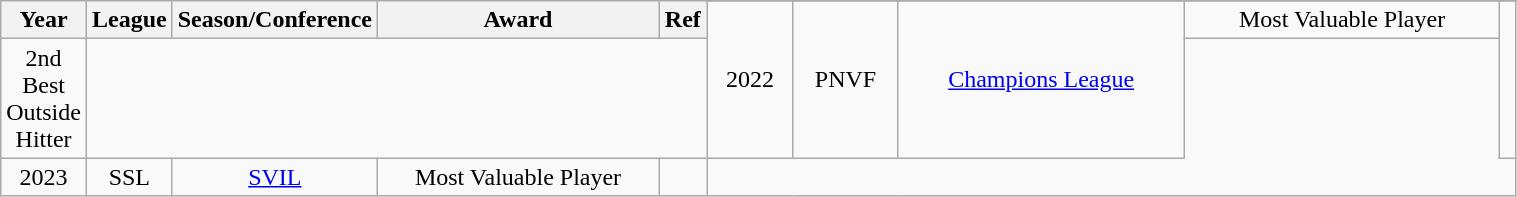<table class="wikitable sortable" style="text-align:center" width="80%">
<tr>
<th style="width:5px;" rowspan="2">Year</th>
<th style="width:25px;" rowspan="2">League</th>
<th style="width:100px;" rowspan="2">Season/Conference</th>
<th style="width:180px;" rowspan="2">Award</th>
<th style="width:25px;" rowspan="2">Ref</th>
</tr>
<tr align=center>
<td rowspan=2>2022</td>
<td rowspan=2>PNVF</td>
<td rowspan=2><a href='#'>Champions League</a></td>
<td>Most Valuable Player</td>
<td rowspan=2></td>
</tr>
<tr align=center>
<td>2nd Best Outside Hitter</td>
</tr>
<tr align=center>
<td>2023</td>
<td>SSL</td>
<td><a href='#'>SVIL</a></td>
<td>Most Valuable Player</td>
<td></td>
</tr>
</table>
